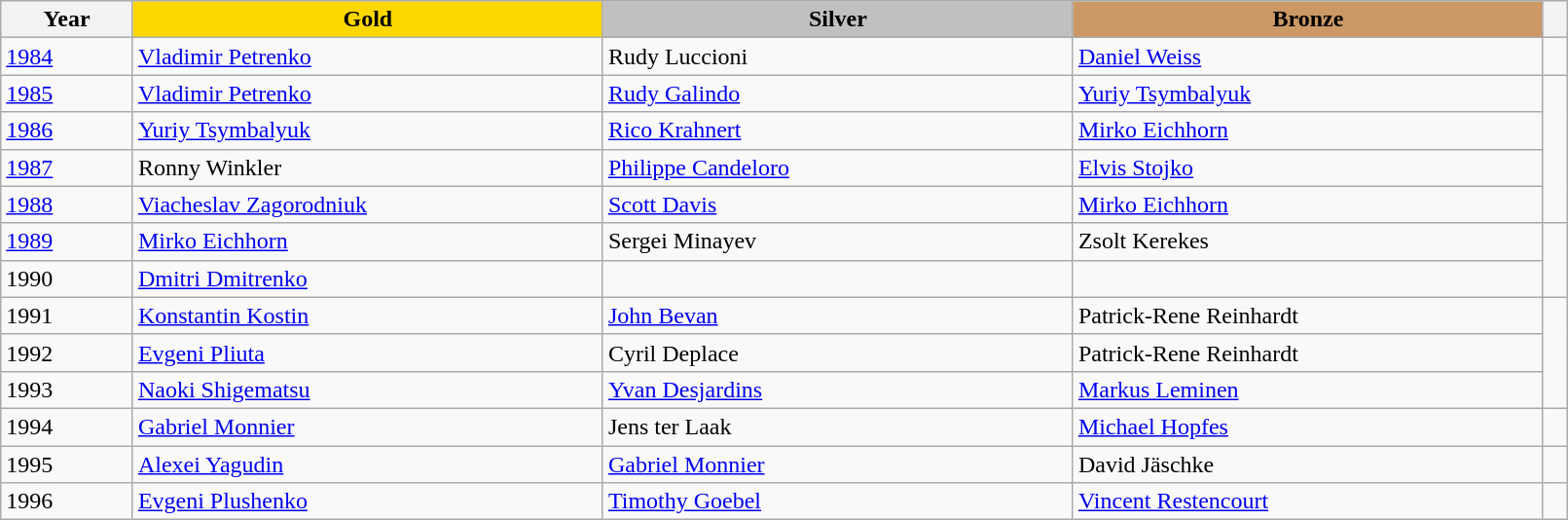<table class="wikitable unsortable" style="text-align:left; width:85%">
<tr>
<th scope="col" style="text-align:center">Year</th>
<td scope="col" style="text-align:center; width:30%; background:gold"><strong>Gold</strong></td>
<td scope="col" style="text-align:center; width:30%; background:silver"><strong>Silver</strong></td>
<td scope="col" style="text-align:center; width:30%; background:#c96"><strong>Bronze</strong></td>
<th scope="col" style="text-align:center"></th>
</tr>
<tr>
<td><a href='#'>1984</a></td>
<td> <a href='#'>Vladimir Petrenko</a></td>
<td> Rudy Luccioni</td>
<td> <a href='#'>Daniel Weiss</a></td>
<td></td>
</tr>
<tr>
<td><a href='#'>1985</a></td>
<td> <a href='#'>Vladimir Petrenko</a></td>
<td> <a href='#'>Rudy Galindo</a></td>
<td> <a href='#'>Yuriy Tsymbalyuk</a></td>
<td rowspan="4"></td>
</tr>
<tr>
<td><a href='#'>1986</a></td>
<td> <a href='#'>Yuriy Tsymbalyuk</a></td>
<td> <a href='#'>Rico Krahnert</a></td>
<td> <a href='#'>Mirko Eichhorn</a></td>
</tr>
<tr>
<td><a href='#'>1987</a></td>
<td> Ronny Winkler</td>
<td> <a href='#'>Philippe Candeloro</a></td>
<td> <a href='#'>Elvis Stojko</a></td>
</tr>
<tr>
<td><a href='#'>1988</a></td>
<td> <a href='#'>Viacheslav Zagorodniuk</a></td>
<td> <a href='#'>Scott Davis</a></td>
<td> <a href='#'>Mirko Eichhorn</a></td>
</tr>
<tr>
<td><a href='#'>1989</a></td>
<td> <a href='#'>Mirko Eichhorn</a></td>
<td> Sergei Minayev</td>
<td> Zsolt Kerekes</td>
<td rowspan="2"></td>
</tr>
<tr>
<td>1990</td>
<td> <a href='#'>Dmitri Dmitrenko</a></td>
<td></td>
<td></td>
</tr>
<tr>
<td>1991</td>
<td> <a href='#'>Konstantin Kostin</a></td>
<td> <a href='#'>John Bevan</a></td>
<td> Patrick-Rene Reinhardt</td>
<td rowspan="3"></td>
</tr>
<tr>
<td>1992</td>
<td> <a href='#'>Evgeni Pliuta</a></td>
<td> Cyril Deplace</td>
<td> Patrick-Rene Reinhardt</td>
</tr>
<tr>
<td>1993</td>
<td> <a href='#'>Naoki Shigematsu</a></td>
<td> <a href='#'>Yvan Desjardins</a></td>
<td> <a href='#'>Markus Leminen</a></td>
</tr>
<tr>
<td>1994</td>
<td> <a href='#'>Gabriel Monnier</a></td>
<td> Jens ter Laak</td>
<td> <a href='#'>Michael Hopfes</a></td>
<td></td>
</tr>
<tr>
<td>1995</td>
<td> <a href='#'>Alexei Yagudin</a></td>
<td> <a href='#'>Gabriel Monnier</a></td>
<td> David Jäschke</td>
<td></td>
</tr>
<tr>
<td>1996</td>
<td> <a href='#'>Evgeni Plushenko</a></td>
<td> <a href='#'>Timothy Goebel</a></td>
<td> <a href='#'>Vincent Restencourt</a></td>
<td></td>
</tr>
</table>
